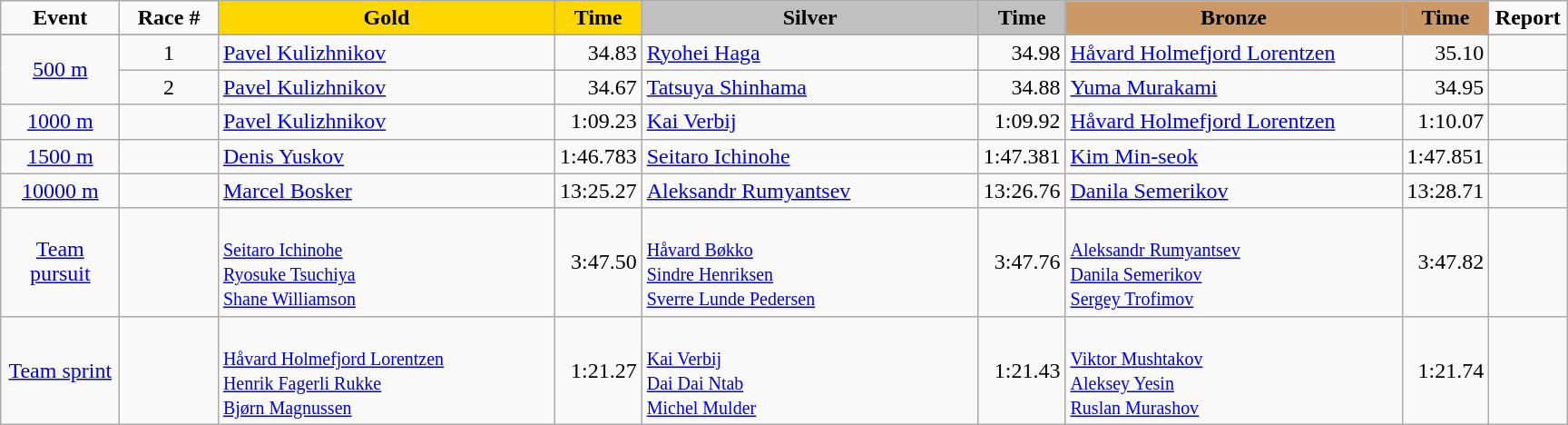<table class="wikitable">
<tr>
<td width="80" align="center"><strong>Event</strong></td>
<td width="65" align="center"><strong>Race #</strong></td>
<td width="240" bgcolor="gold" align="center"><strong>Gold</strong></td>
<td width="50" bgcolor="gold" align="center"><strong>Time</strong></td>
<td width="240" bgcolor="silver" align="center"><strong>Silver</strong></td>
<td width="50" bgcolor="silver" align="center"><strong>Time</strong></td>
<td width="240" bgcolor="#CC9966" align="center"><strong>Bronze</strong></td>
<td width="50" bgcolor="#CC9966" align="center"><strong>Time</strong></td>
<td width="50" align="center"><strong>Report</strong></td>
</tr>
<tr bgcolor="#cccccc">
</tr>
<tr>
<td rowspan=2 align="center"><a href='#'>500 m</a></td>
<td align="center">1</td>
<td> <a href='#'>Pavel Kulizhnikov</a></td>
<td align="right">34.83</td>
<td> <a href='#'>Ryohei Haga</a></td>
<td align="right">34.98</td>
<td> <a href='#'>Håvard Holmefjord Lorentzen</a></td>
<td align="right">35.10</td>
<td align="center"></td>
</tr>
<tr>
<td align="center">2</td>
<td> <a href='#'>Pavel Kulizhnikov</a></td>
<td align="right">34.67</td>
<td> <a href='#'>Tatsuya Shinhama</a></td>
<td align="right">34.88</td>
<td> <a href='#'>Yuma Murakami</a></td>
<td align="right">34.95</td>
<td align="center"></td>
</tr>
<tr>
<td align="center"><a href='#'>1000 m</a></td>
<td align="center"></td>
<td> <a href='#'>Pavel Kulizhnikov</a></td>
<td align="right">1:09.23</td>
<td> <a href='#'>Kai Verbij</a></td>
<td align="right">1:09.92</td>
<td> <a href='#'>Håvard Holmefjord Lorentzen</a></td>
<td align="right">1:10.07</td>
<td align="center"></td>
</tr>
<tr>
<td align="center"><a href='#'>1500 m</a></td>
<td align="center"></td>
<td> <a href='#'>Denis Yuskov</a></td>
<td align="right">1:46.783</td>
<td> <a href='#'>Seitaro Ichinohe</a></td>
<td align="right">1:47.381</td>
<td> <a href='#'>Kim Min-seok</a></td>
<td align="right">1:47.851</td>
<td align="center"></td>
</tr>
<tr>
<td align="center"><a href='#'>10000 m</a></td>
<td align="center"></td>
<td> <a href='#'>Marcel Bosker</a></td>
<td align="right">13:25.27</td>
<td> <a href='#'>Aleksandr Rumyantsev</a></td>
<td align="right">13:26.76</td>
<td> <a href='#'>Danila Semerikov</a></td>
<td align="right">13:28.71</td>
<td align="center"></td>
</tr>
<tr>
<td align="center"><a href='#'>Team pursuit</a></td>
<td align="center"></td>
<td><br><small><a href='#'>Seitaro Ichinohe</a><br><a href='#'>Ryosuke Tsuchiya</a><br><a href='#'>Shane Williamson</a></small></td>
<td align="right">3:47.50</td>
<td><br><small><a href='#'>Håvard Bøkko</a><br><a href='#'>Sindre Henriksen</a><br><a href='#'>Sverre Lunde Pedersen</a></small></td>
<td align="right">3:47.76</td>
<td><br><small><a href='#'>Aleksandr Rumyantsev</a><br><a href='#'>Danila Semerikov</a><br><a href='#'>Sergey Trofimov</a></small></td>
<td align="right">3:47.82</td>
<td align="center"></td>
</tr>
<tr>
<td align="center"><a href='#'>Team sprint</a></td>
<td align="center"></td>
<td><br><small><a href='#'>Håvard Holmefjord Lorentzen</a><br><a href='#'>Henrik Fagerli Rukke</a><br><a href='#'>Bjørn Magnussen</a></small></td>
<td align="right">1:21.27</td>
<td><br><small><a href='#'>Kai Verbij</a><br><a href='#'>Dai Dai Ntab</a><br><a href='#'>Michel Mulder</a></small></td>
<td align="right">1:21.43</td>
<td><br><small><a href='#'>Viktor Mushtakov</a><br><a href='#'>Aleksey Yesin</a><br><a href='#'>Ruslan Murashov</a></small></td>
<td align="right">1:21.74</td>
<td align="center"></td>
</tr>
</table>
